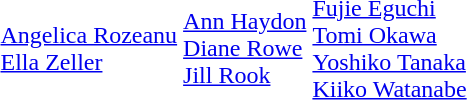<table>
<tr>
<td></td>
<td><br><a href='#'>Angelica Rozeanu</a><br><a href='#'>Ella Zeller</a></td>
<td><br><a href='#'>Ann Haydon</a><br><a href='#'>Diane Rowe</a><br><a href='#'>Jill Rook</a></td>
<td><br><a href='#'>Fujie Eguchi</a><br><a href='#'>Tomi Okawa</a><br><a href='#'>Yoshiko Tanaka</a><br><a href='#'>Kiiko Watanabe</a></td>
</tr>
</table>
